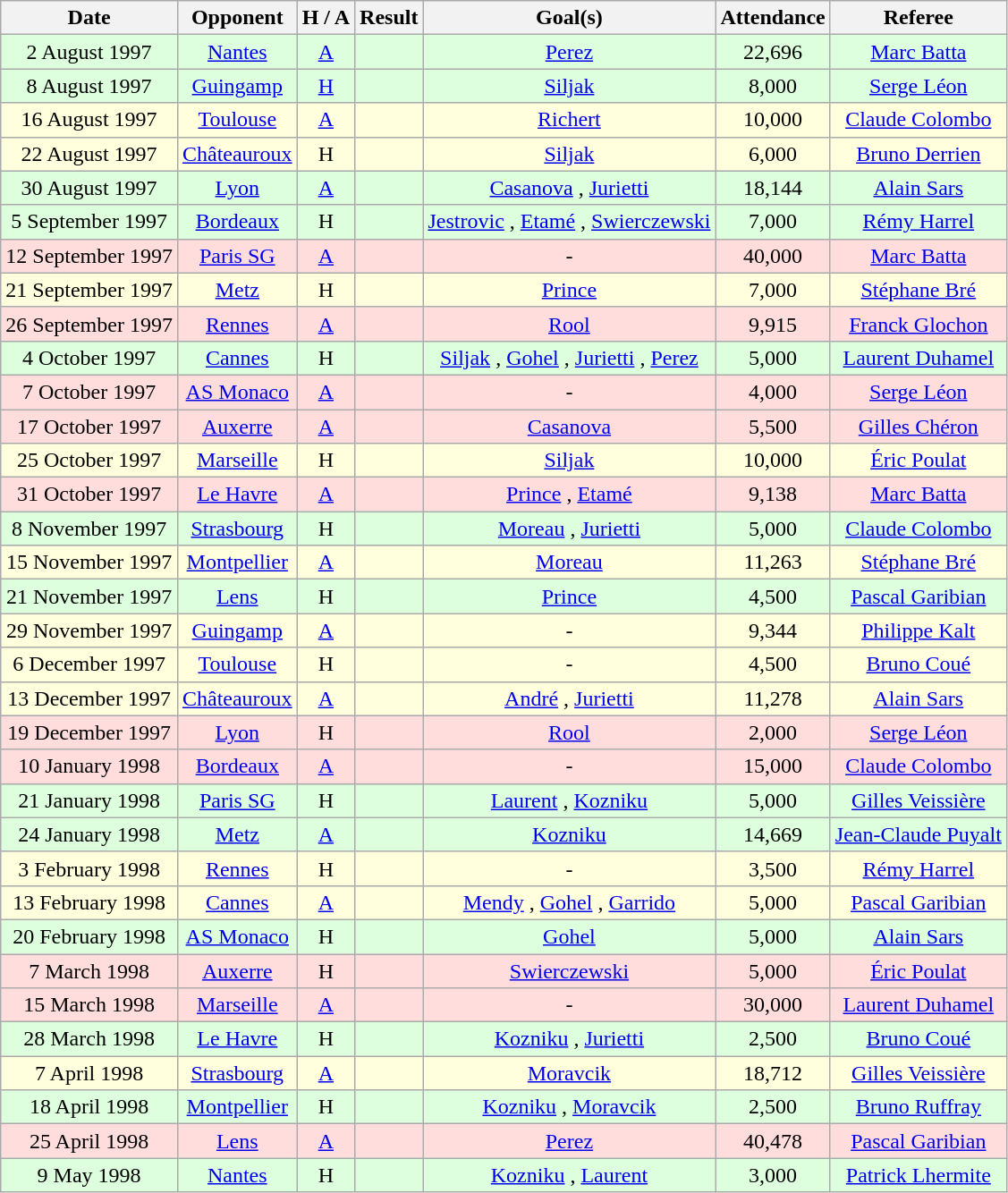<table class="wikitable sortable" style="text-align:center">
<tr>
<th class="sortable">Date</th>
<th>Opponent</th>
<th>H / A</th>
<th>Result</th>
<th>Goal(s)</th>
<th>Attendance</th>
<th>Referee</th>
</tr>
<tr style="background:#dfd;">
<td>2 August 1997</td>
<td><a href='#'>Nantes</a></td>
<td><a href='#'>A</a></td>
<td></td>
<td><a href='#'>Perez</a> </td>
<td>22,696</td>
<td><a href='#'>Marc Batta</a></td>
</tr>
<tr style="background:#dfd;">
<td>8 August 1997</td>
<td><a href='#'>Guingamp</a></td>
<td><a href='#'>H</a></td>
<td></td>
<td><a href='#'>Siljak</a> </td>
<td>8,000</td>
<td><a href='#'>Serge Léon</a></td>
</tr>
<tr style="background:#ffd;">
<td>16 August 1997</td>
<td><a href='#'>Toulouse</a></td>
<td><a href='#'>A</a></td>
<td></td>
<td><a href='#'>Richert</a> </td>
<td>10,000</td>
<td><a href='#'>Claude Colombo</a></td>
</tr>
<tr style="background:#ffd;">
<td>22 August 1997</td>
<td><a href='#'>Châteauroux</a></td>
<td>H</td>
<td></td>
<td><a href='#'>Siljak</a> </td>
<td>6,000</td>
<td><a href='#'>Bruno Derrien</a></td>
</tr>
<tr style="background:#dfd;">
<td>30 August 1997</td>
<td><a href='#'>Lyon</a></td>
<td><a href='#'>A</a></td>
<td></td>
<td><a href='#'>Casanova</a> , <a href='#'>Jurietti</a> </td>
<td>18,144</td>
<td><a href='#'>Alain Sars</a></td>
</tr>
<tr style="background:#dfd;">
<td>5 September 1997</td>
<td><a href='#'>Bordeaux</a></td>
<td>H</td>
<td></td>
<td><a href='#'>Jestrovic</a> , <a href='#'>Etamé</a> , <a href='#'>Swierczewski</a> </td>
<td>7,000</td>
<td><a href='#'>Rémy Harrel</a></td>
</tr>
<tr style="background:#fdd;">
<td>12 September 1997</td>
<td><a href='#'>Paris SG</a></td>
<td><a href='#'>A</a></td>
<td></td>
<td>-</td>
<td>40,000</td>
<td><a href='#'>Marc Batta</a></td>
</tr>
<tr style="background:#ffd;">
<td>21 September 1997</td>
<td><a href='#'>Metz</a></td>
<td>H</td>
<td></td>
<td><a href='#'>Prince</a> </td>
<td>7,000</td>
<td><a href='#'>Stéphane Bré</a></td>
</tr>
<tr style="background:#fdd;">
<td>26 September 1997</td>
<td><a href='#'>Rennes</a></td>
<td><a href='#'>A</a></td>
<td></td>
<td><a href='#'>Rool</a> </td>
<td>9,915</td>
<td><a href='#'>Franck Glochon</a></td>
</tr>
<tr style="background:#dfd;">
<td>4 October 1997</td>
<td><a href='#'>Cannes</a></td>
<td>H</td>
<td></td>
<td><a href='#'>Siljak</a> , <a href='#'>Gohel</a> , <a href='#'>Jurietti</a> , <a href='#'>Perez</a> </td>
<td>5,000</td>
<td><a href='#'>Laurent Duhamel</a></td>
</tr>
<tr style="background:#fdd;">
<td>7 October 1997</td>
<td><a href='#'>AS Monaco</a></td>
<td><a href='#'>A</a></td>
<td></td>
<td>-</td>
<td>4,000</td>
<td><a href='#'>Serge Léon</a></td>
</tr>
<tr style="background:#fdd;">
<td>17 October 1997</td>
<td><a href='#'>Auxerre</a></td>
<td><a href='#'>A</a></td>
<td></td>
<td><a href='#'>Casanova</a> </td>
<td>5,500</td>
<td><a href='#'>Gilles Chéron</a></td>
</tr>
<tr style="background:#ffd;">
<td>25 October 1997</td>
<td><a href='#'>Marseille</a></td>
<td>H</td>
<td></td>
<td><a href='#'>Siljak</a> </td>
<td>10,000</td>
<td><a href='#'>Éric Poulat</a></td>
</tr>
<tr style="background:#fdd;">
<td>31 October 1997</td>
<td><a href='#'>Le Havre</a></td>
<td><a href='#'>A</a></td>
<td></td>
<td><a href='#'>Prince</a> , <a href='#'>Etamé</a> </td>
<td>9,138</td>
<td><a href='#'>Marc Batta</a></td>
</tr>
<tr style="background:#dfd;">
<td>8 November 1997</td>
<td><a href='#'>Strasbourg</a></td>
<td>H</td>
<td></td>
<td><a href='#'>Moreau</a> , <a href='#'>Jurietti</a> </td>
<td>5,000</td>
<td><a href='#'>Claude Colombo</a></td>
</tr>
<tr style="background:#ffd;">
<td>15 November 1997</td>
<td><a href='#'>Montpellier</a></td>
<td><a href='#'>A</a></td>
<td></td>
<td><a href='#'>Moreau</a> </td>
<td>11,263</td>
<td><a href='#'>Stéphane Bré</a></td>
</tr>
<tr style="background:#dfd;">
<td>21 November 1997</td>
<td><a href='#'>Lens</a></td>
<td>H</td>
<td></td>
<td><a href='#'>Prince</a> </td>
<td>4,500</td>
<td><a href='#'>Pascal Garibian</a></td>
</tr>
<tr style="background:#ffd;">
<td>29 November 1997</td>
<td><a href='#'>Guingamp</a></td>
<td><a href='#'>A</a></td>
<td></td>
<td>-</td>
<td>9,344</td>
<td><a href='#'>Philippe Kalt</a></td>
</tr>
<tr style="background:#ffd;">
<td>6 December 1997</td>
<td><a href='#'>Toulouse</a></td>
<td>H</td>
<td></td>
<td>-</td>
<td>4,500</td>
<td><a href='#'>Bruno Coué</a></td>
</tr>
<tr style="background:#ffd;">
<td>13 December 1997</td>
<td><a href='#'>Châteauroux</a></td>
<td><a href='#'>A</a></td>
<td></td>
<td><a href='#'>André</a> , <a href='#'>Jurietti</a> </td>
<td>11,278</td>
<td><a href='#'>Alain Sars</a></td>
</tr>
<tr style="background:#fdd;">
<td>19 December 1997</td>
<td><a href='#'>Lyon</a></td>
<td>H</td>
<td></td>
<td><a href='#'>Rool</a> </td>
<td>2,000</td>
<td><a href='#'>Serge Léon</a></td>
</tr>
<tr style="background:#fdd;">
<td>10 January 1998</td>
<td><a href='#'>Bordeaux</a></td>
<td><a href='#'>A</a></td>
<td></td>
<td>-</td>
<td>15,000</td>
<td><a href='#'>Claude Colombo</a></td>
</tr>
<tr style="background:#dfd;">
<td>21 January 1998</td>
<td><a href='#'>Paris SG</a></td>
<td>H</td>
<td></td>
<td><a href='#'>Laurent</a> , <a href='#'>Kozniku</a> </td>
<td>5,000</td>
<td><a href='#'>Gilles Veissière</a></td>
</tr>
<tr style="background:#dfd;">
<td>24 January 1998</td>
<td><a href='#'>Metz</a></td>
<td><a href='#'>A</a></td>
<td></td>
<td><a href='#'>Kozniku</a> </td>
<td>14,669</td>
<td><a href='#'>Jean-Claude Puyalt</a></td>
</tr>
<tr style="background:#ffd;">
<td>3 February 1998</td>
<td><a href='#'>Rennes</a></td>
<td>H</td>
<td></td>
<td>-</td>
<td>3,500</td>
<td><a href='#'>Rémy Harrel</a></td>
</tr>
<tr style="background:#ffd;">
<td>13 February 1998</td>
<td><a href='#'>Cannes</a></td>
<td><a href='#'>A</a></td>
<td></td>
<td><a href='#'>Mendy</a> , <a href='#'>Gohel</a> , <a href='#'>Garrido</a> </td>
<td>5,000</td>
<td><a href='#'>Pascal Garibian</a></td>
</tr>
<tr style="background:#dfd;">
<td>20 February 1998</td>
<td><a href='#'>AS Monaco</a></td>
<td>H</td>
<td></td>
<td><a href='#'>Gohel</a> </td>
<td>5,000</td>
<td><a href='#'>Alain Sars</a></td>
</tr>
<tr style="background:#fdd;">
<td>7 March 1998</td>
<td><a href='#'>Auxerre</a></td>
<td>H</td>
<td></td>
<td><a href='#'>Swierczewski</a> </td>
<td>5,000</td>
<td><a href='#'>Éric Poulat</a></td>
</tr>
<tr style="background:#fdd;">
<td>15 March 1998</td>
<td><a href='#'>Marseille</a></td>
<td><a href='#'>A</a></td>
<td></td>
<td>-</td>
<td>30,000</td>
<td><a href='#'>Laurent Duhamel</a></td>
</tr>
<tr style="background:#dfd;">
<td>28 March 1998</td>
<td><a href='#'>Le Havre</a></td>
<td>H</td>
<td></td>
<td><a href='#'>Kozniku</a> , <a href='#'>Jurietti</a> </td>
<td>2,500</td>
<td><a href='#'>Bruno Coué</a></td>
</tr>
<tr style="background:#ffd;">
<td>7 April 1998</td>
<td><a href='#'>Strasbourg</a></td>
<td><a href='#'>A</a></td>
<td></td>
<td><a href='#'>Moravcik</a> </td>
<td>18,712</td>
<td><a href='#'>Gilles Veissière</a></td>
</tr>
<tr style="background:#dfd;">
<td>18 April 1998</td>
<td><a href='#'>Montpellier</a></td>
<td>H</td>
<td></td>
<td><a href='#'>Kozniku</a> , <a href='#'>Moravcik</a> </td>
<td>2,500</td>
<td><a href='#'>Bruno Ruffray</a></td>
</tr>
<tr style="background:#fdd;">
<td>25 April 1998</td>
<td><a href='#'>Lens</a></td>
<td><a href='#'>A</a></td>
<td></td>
<td><a href='#'>Perez</a> </td>
<td>40,478</td>
<td><a href='#'>Pascal Garibian</a></td>
</tr>
<tr style="background:#dfd;">
<td>9 May 1998</td>
<td><a href='#'>Nantes</a></td>
<td>H</td>
<td></td>
<td><a href='#'>Kozniku</a> , <a href='#'>Laurent</a> </td>
<td>3,000</td>
<td><a href='#'>Patrick Lhermite</a></td>
</tr>
</table>
